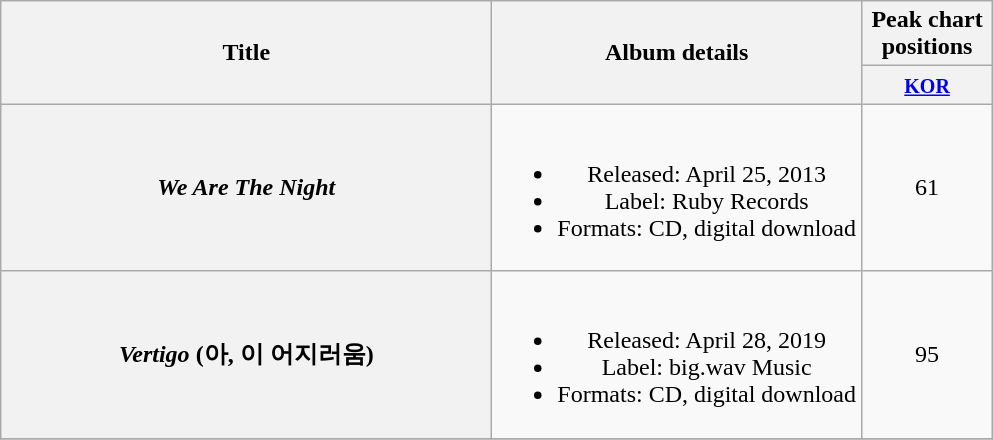<table class="wikitable plainrowheaders" style="text-align:center;">
<tr>
<th scope="col" rowspan="2" style="width:20em;">Title</th>
<th scope="col" rowspan="2">Album details</th>
<th scope="col" colspan="1" style="width:5em;">Peak chart positions</th>
</tr>
<tr>
<th><small><a href='#'>KOR</a></small><br></th>
</tr>
<tr>
<th scope="row"><em>We Are The Night</em></th>
<td><br><ul><li>Released: April 25, 2013</li><li>Label: Ruby Records</li><li>Formats: CD, digital download</li></ul></td>
<td>61</td>
</tr>
<tr>
<th scope="row"><em>Vertigo</em> (아, 이 어지러움)</th>
<td><br><ul><li>Released: April 28, 2019</li><li>Label: big.wav Music</li><li>Formats: CD, digital download</li></ul></td>
<td>95</td>
</tr>
<tr>
</tr>
</table>
